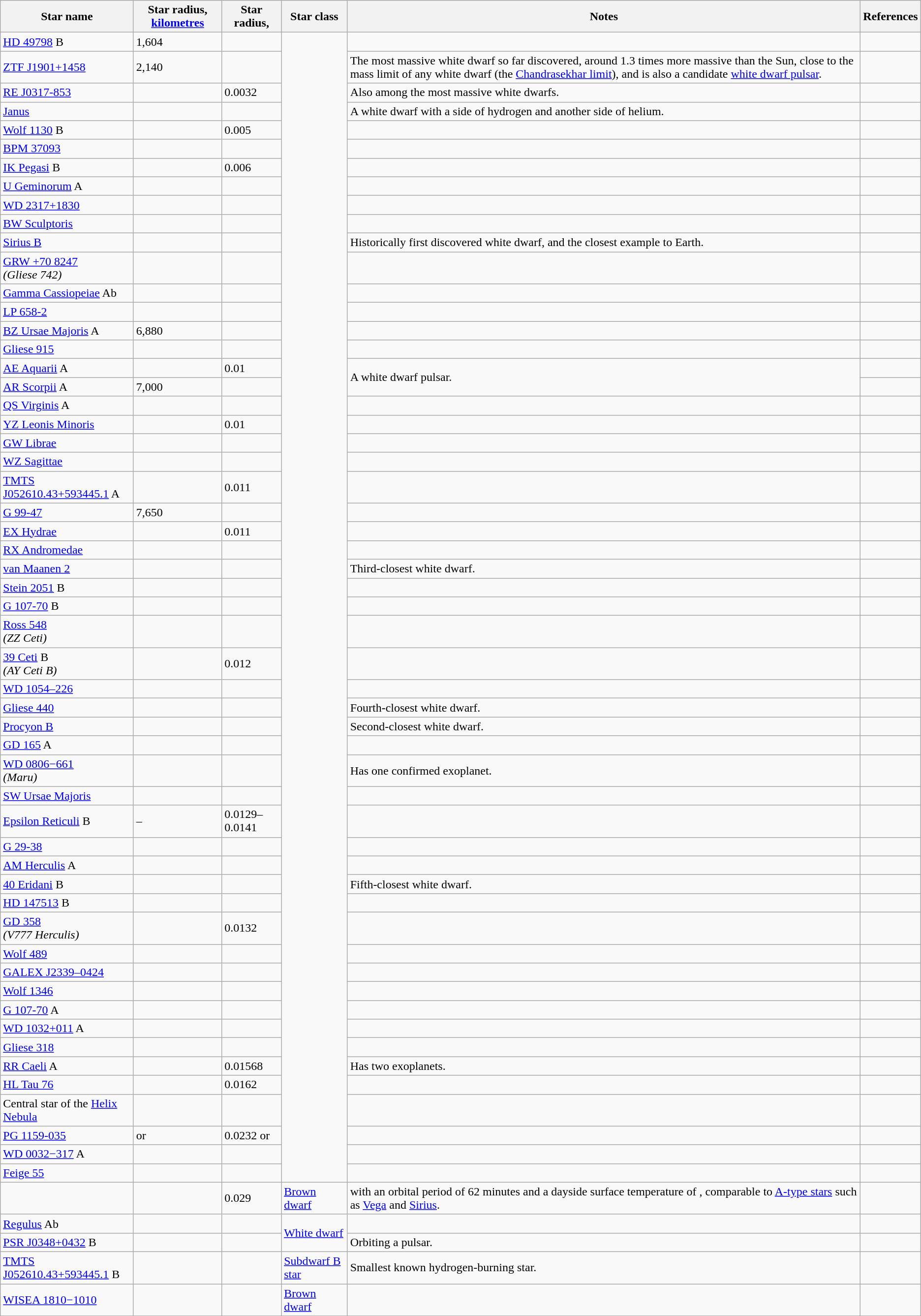<table class="wikitable">
<tr>
<th>Star name</th>
<th>Star radius, <a href='#'>kilometres</a></th>
<th>Star radius, </th>
<th>Star class</th>
<th>Notes</th>
<th>References</th>
</tr>
<tr>
<td><a href='#'>HD 49798</a> B</td>
<td>1,604</td>
<td></td>
<td rowspan="55"></td>
<td></td>
<td></td>
</tr>
<tr>
<td><a href='#'>ZTF J1901+1458</a></td>
<td>2,140</td>
<td></td>
<td>The most massive white dwarf so far discovered, around 1.3 times more massive than the Sun, close to the mass limit of any white dwarf (the <a href='#'>Chandrasekhar limit</a>), and is also a candidate <a href='#'>white dwarf pulsar</a>.</td>
<td></td>
</tr>
<tr>
<td><a href='#'>RE J0317-853</a></td>
<td></td>
<td>0.0032</td>
<td>Also among the most massive white dwarfs.</td>
<td></td>
</tr>
<tr>
<td><a href='#'>Janus</a></td>
<td></td>
<td></td>
<td>A white dwarf with a side of hydrogen and another side of helium.</td>
<td></td>
</tr>
<tr>
<td><a href='#'>Wolf 1130</a> B</td>
<td></td>
<td>0.005</td>
<td></td>
<td></td>
</tr>
<tr>
<td><a href='#'>BPM 37093</a></td>
<td></td>
<td></td>
<td></td>
<td></td>
</tr>
<tr>
<td><a href='#'>IK Pegasi</a> B</td>
<td></td>
<td>0.006</td>
<td></td>
<td></td>
</tr>
<tr>
<td><a href='#'>U Geminorum</a> A</td>
<td></td>
<td></td>
<td></td>
<td></td>
</tr>
<tr>
<td><a href='#'>WD 2317+1830</a></td>
<td></td>
<td></td>
<td></td>
<td></td>
</tr>
<tr>
<td><a href='#'>BW Sculptoris</a></td>
<td></td>
<td></td>
<td></td>
<td></td>
</tr>
<tr>
<td><a href='#'>Sirius B</a></td>
<td></td>
<td></td>
<td>Historically first discovered white dwarf, and the closest example to Earth.</td>
<td></td>
</tr>
<tr>
<td><a href='#'>GRW +70 8247</a><br><em>(Gliese 742)</em></td>
<td></td>
<td></td>
<td></td>
<td></td>
</tr>
<tr>
<td><a href='#'>Gamma Cassiopeiae</a> Ab</td>
<td></td>
<td></td>
<td></td>
<td></td>
</tr>
<tr>
<td><a href='#'>LP 658-2</a></td>
<td></td>
<td></td>
<td></td>
<td></td>
</tr>
<tr>
<td><a href='#'>BZ Ursae Majoris</a> A</td>
<td>6,880</td>
<td></td>
<td></td>
<td></td>
</tr>
<tr>
<td><a href='#'>Gliese 915</a></td>
<td></td>
<td></td>
<td></td>
<td></td>
</tr>
<tr>
<td><a href='#'>AE Aquarii</a> A</td>
<td></td>
<td>0.01</td>
<td rowspan="2">A white dwarf pulsar.</td>
<td></td>
</tr>
<tr>
<td><a href='#'>AR Scorpii</a> A</td>
<td>7,000</td>
<td></td>
<td></td>
</tr>
<tr>
<td><a href='#'>QS Virginis</a> A</td>
<td></td>
<td></td>
<td></td>
<td></td>
</tr>
<tr>
<td><a href='#'>YZ Leonis Minoris</a></td>
<td></td>
<td>0.01</td>
<td></td>
<td></td>
</tr>
<tr>
<td><a href='#'>GW Librae</a></td>
<td></td>
<td></td>
<td></td>
<td></td>
</tr>
<tr>
<td><a href='#'>WZ Sagittae</a></td>
<td></td>
<td></td>
<td></td>
<td></td>
</tr>
<tr>
<td><a href='#'>TMTS J052610.43+593445.1</a> A</td>
<td></td>
<td>0.011</td>
<td></td>
<td></td>
</tr>
<tr>
<td><a href='#'>G 99-47</a></td>
<td>7,650</td>
<td></td>
<td></td>
<td></td>
</tr>
<tr>
<td><a href='#'>EX Hydrae</a></td>
<td></td>
<td>0.011</td>
<td></td>
<td></td>
</tr>
<tr>
<td><a href='#'>RX Andromedae</a></td>
<td></td>
<td></td>
<td></td>
<td></td>
</tr>
<tr>
<td><a href='#'>van Maanen 2</a></td>
<td></td>
<td></td>
<td>Third-closest white dwarf.</td>
<td></td>
</tr>
<tr>
<td><a href='#'>Stein 2051</a> B</td>
<td></td>
<td></td>
<td></td>
<td></td>
</tr>
<tr>
<td><a href='#'>G 107-70</a> B</td>
<td></td>
<td></td>
<td></td>
<td></td>
</tr>
<tr>
<td><a href='#'>Ross 548</a><br><em>(ZZ Ceti)</em></td>
<td></td>
<td></td>
<td></td>
<td></td>
</tr>
<tr>
<td><a href='#'>39 Ceti</a> B<br><em>(AY Ceti B)</em></td>
<td></td>
<td>0.012</td>
<td></td>
<td></td>
</tr>
<tr>
<td><a href='#'>WD 1054–226</a></td>
<td></td>
<td></td>
<td></td>
<td></td>
</tr>
<tr>
<td><a href='#'>Gliese 440</a></td>
<td></td>
<td></td>
<td>Fourth-closest white dwarf.</td>
<td></td>
</tr>
<tr>
<td><a href='#'>Procyon B</a></td>
<td></td>
<td></td>
<td>Second-closest white dwarf.</td>
<td></td>
</tr>
<tr>
<td><a href='#'>GD 165</a> A</td>
<td></td>
<td></td>
<td></td>
<td></td>
</tr>
<tr>
<td><a href='#'>WD 0806−661</a><br><em>(Maru)</em></td>
<td></td>
<td></td>
<td>Has one confirmed exoplanet.</td>
<td></td>
</tr>
<tr>
<td><a href='#'>SW Ursae Majoris</a></td>
<td></td>
<td></td>
<td></td>
<td></td>
</tr>
<tr>
<td><a href='#'>Epsilon Reticuli</a> B</td>
<td>–</td>
<td>0.0129–0.0141</td>
<td></td>
<td></td>
</tr>
<tr>
<td><a href='#'>G 29-38</a></td>
<td></td>
<td></td>
<td></td>
<td></td>
</tr>
<tr>
<td><a href='#'>AM Herculis</a> A</td>
<td></td>
<td></td>
<td></td>
<td></td>
</tr>
<tr>
<td><a href='#'>40 Eridani</a> B</td>
<td></td>
<td></td>
<td>Fifth-closest white dwarf.</td>
<td></td>
</tr>
<tr>
<td><a href='#'>HD 147513</a> B</td>
<td></td>
<td></td>
<td></td>
<td></td>
</tr>
<tr>
<td><a href='#'>GD 358</a><br><em>(V777 Herculis)</em></td>
<td></td>
<td>0.0132</td>
<td></td>
<td></td>
</tr>
<tr>
<td><a href='#'>Wolf 489</a></td>
<td></td>
<td></td>
<td></td>
<td></td>
</tr>
<tr>
<td><a href='#'>GALEX J2339–0424</a></td>
<td></td>
<td></td>
<td></td>
<td></td>
</tr>
<tr>
<td><a href='#'>Wolf 1346</a></td>
<td></td>
<td></td>
<td></td>
<td></td>
</tr>
<tr>
<td><a href='#'>G 107-70</a> A</td>
<td></td>
<td></td>
<td></td>
<td></td>
</tr>
<tr>
<td><a href='#'>WD 1032+011</a> A</td>
<td></td>
<td></td>
<td></td>
<td></td>
</tr>
<tr>
<td><a href='#'>Gliese 318</a></td>
<td></td>
<td></td>
<td></td>
<td></td>
</tr>
<tr>
<td><a href='#'>RR Caeli</a> A</td>
<td></td>
<td>0.01568</td>
<td>Has two exoplanets.</td>
<td></td>
</tr>
<tr>
<td><a href='#'>HL Tau 76</a></td>
<td></td>
<td>0.0162</td>
<td></td>
<td></td>
</tr>
<tr>
<td>Central star of the <a href='#'>Helix Nebula</a></td>
<td></td>
<td></td>
<td></td>
<td></td>
</tr>
<tr>
<td><a href='#'>PG 1159-035</a></td>
<td> or </td>
<td>0.0232 or </td>
<td></td>
<td></td>
</tr>
<tr>
<td><a href='#'>WD 0032−317</a> A</td>
<td></td>
<td></td>
<td></td>
<td></td>
</tr>
<tr>
<td><a href='#'>Feige 55</a></td>
<td></td>
<td></td>
<td></td>
<td></td>
</tr>
<tr>
<td></td>
<td></td>
<td>0.029</td>
<td><a href='#'>Brown dwarf</a></td>
<td> with an orbital period of 62 minutes and a dayside surface temperature of , comparable to <a href='#'>A-type stars</a> such as <a href='#'>Vega</a> and <a href='#'>Sirius</a>.</td>
<td></td>
</tr>
<tr>
<td><a href='#'>Regulus</a> Ab</td>
<td></td>
<td></td>
<td rowspan="2"><a href='#'>White dwarf</a></td>
<td></td>
<td></td>
</tr>
<tr>
<td><a href='#'>PSR J0348+0432</a> B</td>
<td></td>
<td></td>
<td>Orbiting a pulsar.</td>
<td></td>
</tr>
<tr>
<td><a href='#'>TMTS J052610.43+593445.1</a> B</td>
<td></td>
<td></td>
<td><a href='#'>Subdwarf B star</a></td>
<td>Smallest known hydrogen-burning star.</td>
<td></td>
</tr>
<tr>
<td><a href='#'>WISEA 1810−1010</a></td>
<td></td>
<td></td>
<td><a href='#'>Brown dwarf</a></td>
<td></td>
<td></td>
</tr>
</table>
